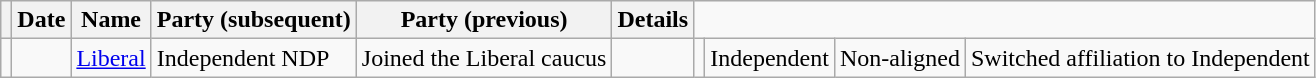<table class="wikitable">
<tr>
<th></th>
<th>Date</th>
<th>Name</th>
<th>Party (subsequent)</th>
<th>Party (previous)</th>
<th>Details</th>
</tr>
<tr>
<td></td>
<td></td>
<td><a href='#'>Liberal</a></td>
<td>Independent NDP</td>
<td>Joined the Liberal caucus<br></td>
<td></td>
<td></td>
<td>Independent</td>
<td>Non-aligned</td>
<td>Switched affiliation to Independent</td>
</tr>
</table>
